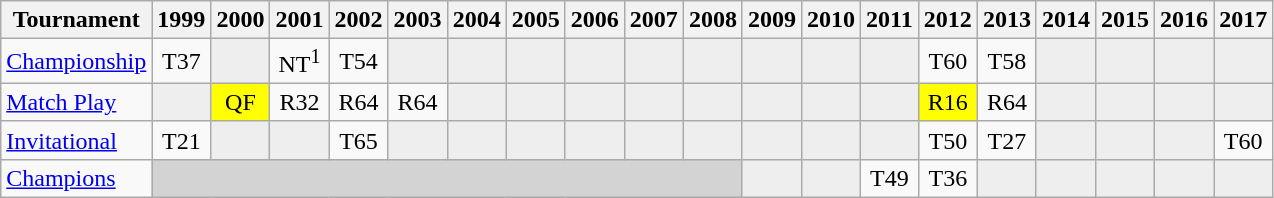<table class="wikitable" style="text-align:center;">
<tr>
<th>Tournament</th>
<th>1999</th>
<th>2000</th>
<th>2001</th>
<th>2002</th>
<th>2003</th>
<th>2004</th>
<th>2005</th>
<th>2006</th>
<th>2007</th>
<th>2008</th>
<th>2009</th>
<th>2010</th>
<th>2011</th>
<th>2012</th>
<th>2013</th>
<th>2014</th>
<th>2015</th>
<th>2016</th>
<th>2017</th>
</tr>
<tr>
<td align="left"><a href='#'>Championship</a></td>
<td>T37</td>
<td style="background:#eeeeee;"></td>
<td>NT<sup>1</sup></td>
<td>T54</td>
<td style="background:#eeeeee;"></td>
<td style="background:#eeeeee;"></td>
<td style="background:#eeeeee;"></td>
<td style="background:#eeeeee;"></td>
<td style="background:#eeeeee;"></td>
<td style="background:#eeeeee;"></td>
<td style="background:#eeeeee;"></td>
<td style="background:#eeeeee;"></td>
<td style="background:#eeeeee;"></td>
<td>T60</td>
<td>T58</td>
<td style="background:#eeeeee;"></td>
<td style="background:#eeeeee;"></td>
<td style="background:#eeeeee;"></td>
<td style="background:#eeeeee;"></td>
</tr>
<tr>
<td align="left"><a href='#'>Match Play</a></td>
<td style="background:#eeeeee;"></td>
<td style="background:yellow;">QF</td>
<td>R32</td>
<td>R64</td>
<td>R64</td>
<td style="background:#eeeeee;"></td>
<td style="background:#eeeeee;"></td>
<td style="background:#eeeeee;"></td>
<td style="background:#eeeeee;"></td>
<td style="background:#eeeeee;"></td>
<td style="background:#eeeeee;"></td>
<td style="background:#eeeeee;"></td>
<td style="background:#eeeeee;"></td>
<td style="background:yellow;">R16</td>
<td>R64</td>
<td style="background:#eeeeee;"></td>
<td style="background:#eeeeee;"></td>
<td style="background:#eeeeee;"></td>
<td style="background:#eeeeee;"></td>
</tr>
<tr>
<td align="left"><a href='#'>Invitational</a></td>
<td>T21</td>
<td style="background:#eeeeee;"></td>
<td style="background:#eeeeee;"></td>
<td>T65</td>
<td style="background:#eeeeee;"></td>
<td style="background:#eeeeee;"></td>
<td style="background:#eeeeee;"></td>
<td style="background:#eeeeee;"></td>
<td style="background:#eeeeee;"></td>
<td style="background:#eeeeee;"></td>
<td style="background:#eeeeee;"></td>
<td style="background:#eeeeee;"></td>
<td style="background:#eeeeee;"></td>
<td>T50</td>
<td>T27</td>
<td style="background:#eeeeee;"></td>
<td style="background:#eeeeee;"></td>
<td style="background:#eeeeee;"></td>
<td>T60</td>
</tr>
<tr>
<td align="left"><a href='#'>Champions</a></td>
<td colspan=10 style="background:#D3D3D3;"></td>
<td style="background:#eeeeee;"></td>
<td style="background:#eeeeee;"></td>
<td>T49</td>
<td>T36</td>
<td style="background:#eeeeee;"></td>
<td style="background:#eeeeee;"></td>
<td style="background:#eeeeee;"></td>
<td style="background:#eeeeee;"></td>
<td style="background:#eeeeee;"></td>
</tr>
</table>
